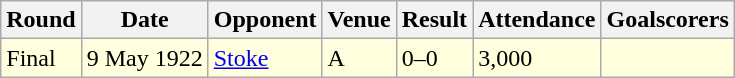<table class="wikitable">
<tr>
<th>Round</th>
<th>Date</th>
<th>Opponent</th>
<th>Venue</th>
<th>Result</th>
<th>Attendance</th>
<th>Goalscorers</th>
</tr>
<tr style="background-color: #ffffdd;">
<td>Final</td>
<td>9 May 1922</td>
<td><a href='#'>Stoke</a></td>
<td>A</td>
<td>0–0</td>
<td>3,000</td>
<td></td>
</tr>
</table>
